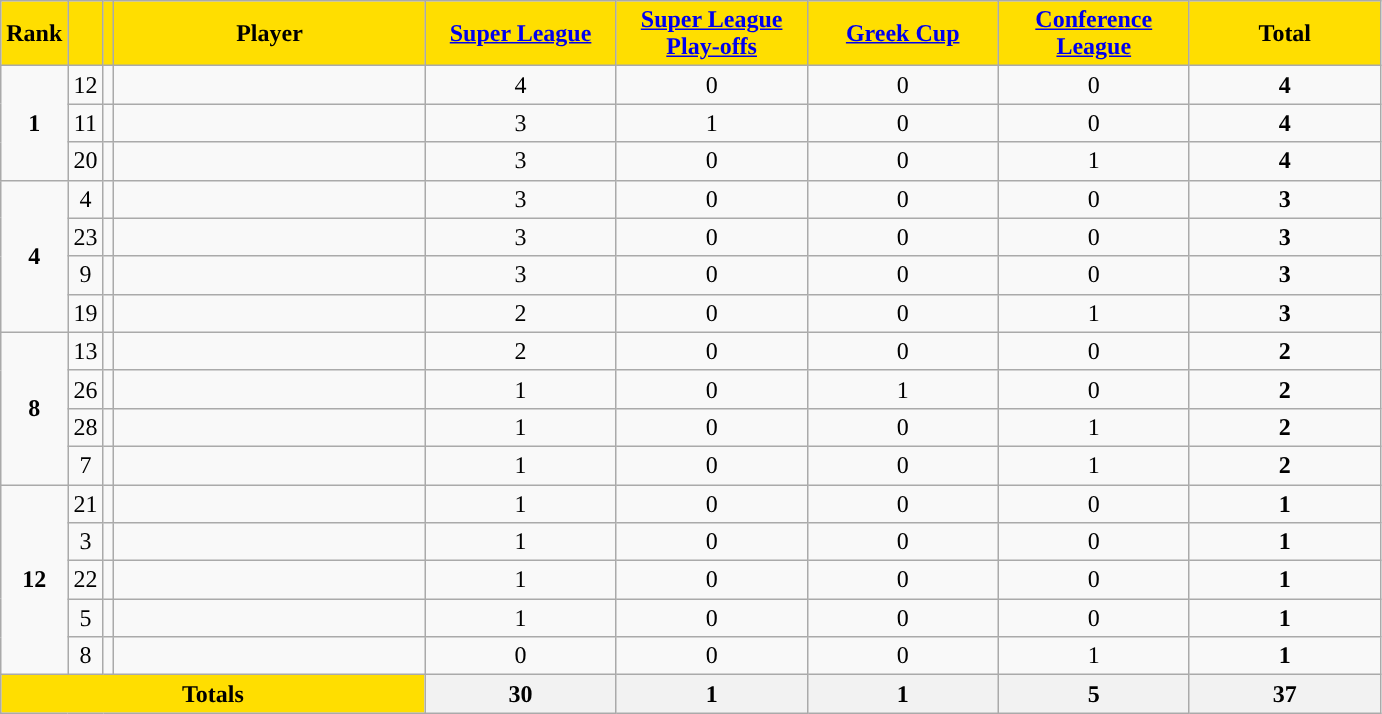<table class="wikitable sortable" style="text-align:center">
<tr>
<th style="background:#FFDE00">Rank</th>
<th style="background:#FFDE00"></th>
<th style="background:#FFDE00"></th>
<th width=200 style="background:#FFDE00">Player</th>
<th width=120 style="background:#FFDE00"><a href='#'>Super League</a></th>
<th width=120 style="background:#FFDE00"><a href='#'>Super League Play-offs</a></th>
<th width=120 style="background:#FFDE00"><a href='#'>Greek Cup</a></th>
<th width=120 style="background:#FFDE00"><a href='#'>Conference League</a></th>
<th width=120 style="background:#FFDE00">Total</th>
</tr>
<tr>
<td rowspan=3><strong>1</strong></td>
<td>12</td>
<td></td>
<td align=left></td>
<td>4</td>
<td>0</td>
<td>0</td>
<td>0</td>
<td><strong>4</strong></td>
</tr>
<tr>
<td>11</td>
<td></td>
<td align=left></td>
<td>3</td>
<td>1</td>
<td>0</td>
<td>0</td>
<td><strong>4</strong></td>
</tr>
<tr>
<td>20</td>
<td></td>
<td align=left></td>
<td>3</td>
<td>0</td>
<td>0</td>
<td>1</td>
<td><strong>4</strong></td>
</tr>
<tr>
<td rowspan=4><strong>4</strong></td>
<td>4</td>
<td></td>
<td align=left></td>
<td>3</td>
<td>0</td>
<td>0</td>
<td>0</td>
<td><strong>3</strong></td>
</tr>
<tr>
<td>23</td>
<td></td>
<td align=left></td>
<td>3</td>
<td>0</td>
<td>0</td>
<td>0</td>
<td><strong>3</strong></td>
</tr>
<tr>
<td>9</td>
<td></td>
<td align=left></td>
<td>3</td>
<td>0</td>
<td>0</td>
<td>0</td>
<td><strong>3</strong></td>
</tr>
<tr>
<td>19</td>
<td></td>
<td align=left></td>
<td>2</td>
<td>0</td>
<td>0</td>
<td>1</td>
<td><strong>3</strong></td>
</tr>
<tr>
<td rowspan=4><strong>8</strong></td>
<td>13</td>
<td></td>
<td align=left></td>
<td>2</td>
<td>0</td>
<td>0</td>
<td>0</td>
<td><strong>2</strong></td>
</tr>
<tr>
<td>26</td>
<td></td>
<td align=left></td>
<td>1</td>
<td>0</td>
<td>1</td>
<td>0</td>
<td><strong>2</strong></td>
</tr>
<tr>
<td>28</td>
<td></td>
<td align=left></td>
<td>1</td>
<td>0</td>
<td>0</td>
<td>1</td>
<td><strong>2</strong></td>
</tr>
<tr>
<td>7</td>
<td></td>
<td align=left></td>
<td>1</td>
<td>0</td>
<td>0</td>
<td>1</td>
<td><strong>2</strong></td>
</tr>
<tr>
<td rowspan=5><strong>12</strong></td>
<td>21</td>
<td></td>
<td align=left></td>
<td>1</td>
<td>0</td>
<td>0</td>
<td>0</td>
<td><strong>1</strong></td>
</tr>
<tr>
<td>3</td>
<td></td>
<td align=left></td>
<td>1</td>
<td>0</td>
<td>0</td>
<td>0</td>
<td><strong>1</strong></td>
</tr>
<tr>
<td>22</td>
<td></td>
<td align=left></td>
<td>1</td>
<td>0</td>
<td>0</td>
<td>0</td>
<td><strong>1</strong></td>
</tr>
<tr>
<td>5</td>
<td></td>
<td align=left></td>
<td>1</td>
<td>0</td>
<td>0</td>
<td>0</td>
<td><strong>1</strong></td>
</tr>
<tr>
<td>8</td>
<td></td>
<td align=left></td>
<td>0</td>
<td>0</td>
<td>0</td>
<td>1</td>
<td><strong>1</strong></td>
</tr>
<tr class="sortbottom">
<th colspan=4 style="background:#FFDE00"><strong>Totals</strong></th>
<th><strong> 30</strong></th>
<th><strong> 1</strong></th>
<th><strong> 1</strong></th>
<th><strong> 5</strong></th>
<th><strong> 37</strong></th>
</tr>
</table>
